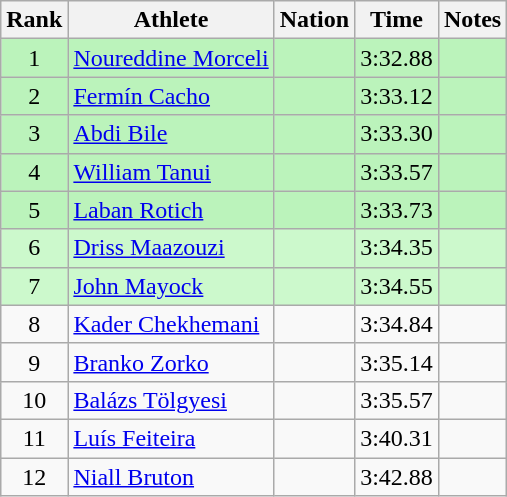<table class="wikitable sortable" style="text-align:center">
<tr>
<th>Rank</th>
<th>Athlete</th>
<th>Nation</th>
<th>Time</th>
<th>Notes</th>
</tr>
<tr bgcolor=bbf3bb>
<td>1</td>
<td align=left><a href='#'>Noureddine Morceli</a></td>
<td align=left></td>
<td>3:32.88</td>
<td></td>
</tr>
<tr bgcolor=bbf3bb>
<td>2</td>
<td align=left><a href='#'>Fermín Cacho</a></td>
<td align=left></td>
<td>3:33.12</td>
<td></td>
</tr>
<tr bgcolor=bbf3bb>
<td>3</td>
<td align=left><a href='#'>Abdi Bile</a></td>
<td align=left></td>
<td>3:33.30</td>
<td></td>
</tr>
<tr bgcolor=bbf3bb>
<td>4</td>
<td align=left><a href='#'>William Tanui</a></td>
<td align=left></td>
<td>3:33.57</td>
<td></td>
</tr>
<tr bgcolor=bbf3bb>
<td>5</td>
<td align=left><a href='#'>Laban Rotich</a></td>
<td align=left></td>
<td>3:33.73</td>
<td></td>
</tr>
<tr bgcolor=ccf9cc>
<td>6</td>
<td align=left><a href='#'>Driss Maazouzi</a></td>
<td align=left></td>
<td>3:34.35</td>
<td></td>
</tr>
<tr bgcolor=ccf9cc>
<td>7</td>
<td align=left><a href='#'>John Mayock</a></td>
<td align=left></td>
<td>3:34.55</td>
<td></td>
</tr>
<tr>
<td>8</td>
<td align=left><a href='#'>Kader Chekhemani</a></td>
<td align=left></td>
<td>3:34.84</td>
<td></td>
</tr>
<tr>
<td>9</td>
<td align=left><a href='#'>Branko Zorko</a></td>
<td align=left></td>
<td>3:35.14</td>
<td></td>
</tr>
<tr>
<td>10</td>
<td align=left><a href='#'>Balázs Tölgyesi</a></td>
<td align=left></td>
<td>3:35.57</td>
<td></td>
</tr>
<tr>
<td>11</td>
<td align=left><a href='#'>Luís Feiteira</a></td>
<td align=left></td>
<td>3:40.31</td>
<td></td>
</tr>
<tr>
<td>12</td>
<td align=left><a href='#'>Niall Bruton</a></td>
<td align=left></td>
<td>3:42.88</td>
<td></td>
</tr>
</table>
